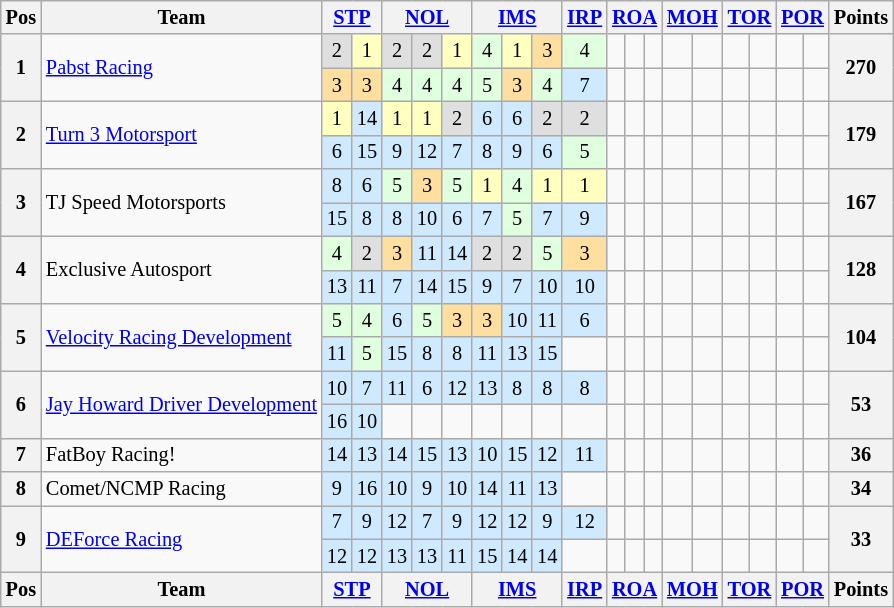<table class="wikitable" style="font-size:85%; text-align:center">
<tr>
<th valign="middle">Pos</th>
<th valign="middle">Team</th>
<th colspan="2"><a href='#'>STP</a></th>
<th colspan="3"><a href='#'>NOL</a></th>
<th colspan="3"><a href='#'>IMS</a></th>
<th><a href='#'>IRP</a></th>
<th colspan="3"><a href='#'>ROA</a></th>
<th colspan="2"><a href='#'>MOH</a></th>
<th colspan="2"><a href='#'>TOR</a></th>
<th colspan="2"><a href='#'>POR</a></th>
<th valign="middle">Points</th>
</tr>
<tr>
<th rowspan="2">1</th>
<td rowspan="2" align="left"><a href='#'>Pabst Racing</a></td>
<td style="background:#DFDFDF;">2</td>
<td style="background:#FFFFBF;">1</td>
<td style="background:#DFDFDF;">2</td>
<td style="background:#DFDFDF;">2</td>
<td style="background:#FFFFBF;">1</td>
<td style="background:#DFFFDF;">4</td>
<td style="background:#FFFFBF;">1</td>
<td style="background:#FFDF9F;">3</td>
<td style="background:#DFFFDF;">4</td>
<td></td>
<td></td>
<td></td>
<td></td>
<td></td>
<td></td>
<td></td>
<td></td>
<td></td>
<th rowspan="2">270</th>
</tr>
<tr>
<td style="background:#FFDF9F;">3</td>
<td style="background:#FFDF9F;">3</td>
<td style="background:#DFFFDF;">4</td>
<td style="background:#DFFFDF;">4</td>
<td style="background:#DFFFDF;">4</td>
<td style="background:#DFFFDF;">5</td>
<td style="background:#FFDF9F;">3</td>
<td style="background:#DFFFDF;">4</td>
<td style="background:#CFEAFF;">7</td>
<td></td>
<td></td>
<td></td>
<td></td>
<td></td>
<td></td>
<td></td>
<td></td>
<td></td>
</tr>
<tr>
<th rowspan="2">2</th>
<td rowspan="2" align="left"><a href='#'>Turn 3 Motorsport</a></td>
<td style="background:#FFFFBF;">1</td>
<td style="background:#CFEAFF;">14</td>
<td style="background:#FFFFBF;">1</td>
<td style="background:#FFFFBF;">1</td>
<td style="background:#DFDFDF;">2</td>
<td style="background:#CFEAFF;">6</td>
<td style="background:#CFEAFF;">6</td>
<td style="background:#DFDFDF;">2</td>
<td style="background:#DFDFDF;">2</td>
<td></td>
<td></td>
<td></td>
<td></td>
<td></td>
<td></td>
<td></td>
<td></td>
<td></td>
<th rowspan="2">179</th>
</tr>
<tr>
<td style="background:#CFEAFF;">6</td>
<td style="background:#CFEAFF;">15</td>
<td style="background:#CFEAFF;">9</td>
<td style="background:#CFEAFF;">12</td>
<td style="background:#CFEAFF;">7</td>
<td style="background:#CFEAFF;">8</td>
<td style="background:#CFEAFF;">9</td>
<td style="background:#CFEAFF;">6</td>
<td style="background:#DFFFDF;">5</td>
<td></td>
<td></td>
<td></td>
<td></td>
<td></td>
<td></td>
<td></td>
<td></td>
<td></td>
</tr>
<tr>
<th rowspan="2">3</th>
<td rowspan="2" align="left">TJ Speed Motorsports</td>
<td style="background:#CFEAFF;">8</td>
<td style="background:#CFEAFF;">6</td>
<td style="background:#DFFFDF;">5</td>
<td style="background:#FFDF9F;">3</td>
<td style="background:#DFFFDF;">5</td>
<td style="background:#FFFFBF;">1</td>
<td style="background:#DFFFDF;">4</td>
<td style="background:#FFFFBF;">1</td>
<td style="background:#FFFFBF;">1</td>
<td></td>
<td></td>
<td></td>
<td></td>
<td></td>
<td></td>
<td></td>
<td></td>
<td></td>
<th rowspan="2">167</th>
</tr>
<tr>
<td style="background:#CFEAFF;">15</td>
<td style="background:#CFEAFF;">8</td>
<td style="background:#CFEAFF;">8</td>
<td style="background:#CFEAFF;">10</td>
<td style="background:#CFEAFF;">6</td>
<td style="background:#CFEAFF;">7</td>
<td style="background:#DFFFDF;">5</td>
<td style="background:#CFEAFF;">7</td>
<td style="background:#CFEAFF;">9</td>
<td></td>
<td></td>
<td></td>
<td></td>
<td></td>
<td></td>
<td></td>
<td></td>
<td></td>
</tr>
<tr>
<th rowspan="2">4</th>
<td rowspan="2" align="left">Exclusive Autosport</td>
<td style="background:#DFFFDF;">4</td>
<td style="background:#DFDFDF;">2</td>
<td style="background:#FFDF9F;">3</td>
<td style="background:#CFEAFF;">11</td>
<td style="background:#CFEAFF;">14</td>
<td style="background:#DFDFDF;">2</td>
<td style="background:#DFDFDF;">2</td>
<td style="background:#DFFFDF;">5</td>
<td style="background:#FFDF9F;">3</td>
<td></td>
<td></td>
<td></td>
<td></td>
<td></td>
<td></td>
<td></td>
<td></td>
<td></td>
<th rowspan="2">128</th>
</tr>
<tr>
<td style="background:#CFEAFF;">13</td>
<td style="background:#CFEAFF;">11</td>
<td style="background:#CFEAFF;">7</td>
<td style="background:#CFEAFF;">14</td>
<td style="background:#CFEAFF;">15</td>
<td style="background:#CFEAFF;">9</td>
<td style="background:#CFEAFF;">7</td>
<td style="background:#CFEAFF;">10</td>
<td style="background:#CFEAFF;">10</td>
<td></td>
<td></td>
<td></td>
<td></td>
<td></td>
<td></td>
<td></td>
<td></td>
<td></td>
</tr>
<tr>
<th rowspan="2">5</th>
<td rowspan="2" align="left"><a href='#'>Velocity Racing Development</a></td>
<td style="background:#DFFFDF;">5</td>
<td style="background:#DFFFDF;">4</td>
<td style="background:#CFEAFF;">6</td>
<td style="background:#DFFFDF;">5</td>
<td style="background:#FFDF9F;">3</td>
<td style="background:#FFDF9F;">3</td>
<td style="background:#CFEAFF;">10</td>
<td style="background:#CFEAFF;">11</td>
<td style="background:#CFEAFF;">6</td>
<td></td>
<td></td>
<td></td>
<td></td>
<td></td>
<td></td>
<td></td>
<td></td>
<td></td>
<th rowspan="2">104</th>
</tr>
<tr>
<td style="background:#CFEAFF;">11</td>
<td style="background:#DFFFDF;">5</td>
<td style="background:#CFEAFF;">15</td>
<td style="background:#CFEAFF;">8</td>
<td style="background:#CFEAFF;">8</td>
<td style="background:#CFEAFF;">11</td>
<td style="background:#CFEAFF;">13</td>
<td style="background:#CFEAFF;">15</td>
<td></td>
<td></td>
<td></td>
<td></td>
<td></td>
<td></td>
<td></td>
<td></td>
<td></td>
<td></td>
</tr>
<tr>
<th rowspan="2">6</th>
<td rowspan="2" align="left"><a href='#'>Jay Howard Driver Development</a></td>
<td style="background:#CFEAFF;">10</td>
<td style="background:#CFEAFF;">7</td>
<td style="background:#CFEAFF;">11</td>
<td style="background:#CFEAFF;">6</td>
<td style="background:#CFEAFF;">12</td>
<td style="background:#CFEAFF;">13</td>
<td style="background:#CFEAFF;">8</td>
<td style="background:#CFEAFF;">8</td>
<td style="background:#CFEAFF;">8</td>
<td></td>
<td></td>
<td></td>
<td></td>
<td></td>
<td></td>
<td></td>
<td></td>
<td></td>
<th rowspan="2">53</th>
</tr>
<tr>
<td style="background:#CFEAFF;">16</td>
<td style="background:#CFEAFF;">10</td>
<td></td>
<td></td>
<td></td>
<td></td>
<td></td>
<td></td>
<td></td>
<td></td>
<td></td>
<td></td>
<td></td>
<td></td>
<td></td>
<td></td>
<td></td>
<td></td>
</tr>
<tr>
<th>7</th>
<td align="left">FatBoy Racing!</td>
<td style="background:#CFEAFF;">14</td>
<td style="background:#CFEAFF;">13</td>
<td style="background:#CFEAFF;">14</td>
<td style="background:#CFEAFF;">15</td>
<td style="background:#CFEAFF;">13</td>
<td style="background:#CFEAFF;">10</td>
<td style="background:#CFEAFF;">15</td>
<td style="background:#CFEAFF;">12</td>
<td style="background:#CFEAFF;">11</td>
<td></td>
<td></td>
<td></td>
<td></td>
<td></td>
<td></td>
<td></td>
<td></td>
<td></td>
<th>36</th>
</tr>
<tr>
<th>8</th>
<td align="left">Comet/NCMP Racing</td>
<td style="background:#CFEAFF;">9</td>
<td style="background:#CFEAFF;">16</td>
<td style="background:#CFEAFF;">10</td>
<td style="background:#CFEAFF;">9</td>
<td style="background:#CFEAFF;">10</td>
<td style="background:#CFEAFF;">14</td>
<td style="background:#CFEAFF;">11</td>
<td style="background:#CFEAFF;">13</td>
<td></td>
<td></td>
<td></td>
<td></td>
<td></td>
<td></td>
<td></td>
<td></td>
<td></td>
<td></td>
<th>34</th>
</tr>
<tr>
<th rowspan="2">9</th>
<td rowspan="2" align="left"><a href='#'>DEForce Racing</a></td>
<td style="background:#CFEAFF;">7</td>
<td style="background:#CFEAFF;">9</td>
<td style="background:#CFEAFF;">12</td>
<td style="background:#CFEAFF;">7</td>
<td style="background:#CFEAFF;">9</td>
<td style="background:#CFEAFF;">12</td>
<td style="background:#CFEAFF;">12</td>
<td style="background:#CFEAFF;">9</td>
<td style="background:#CFEAFF;">12</td>
<td></td>
<td></td>
<td></td>
<td></td>
<td></td>
<td></td>
<td></td>
<td></td>
<td></td>
<th rowspan="2">33</th>
</tr>
<tr>
<td style="background:#CFEAFF;">12</td>
<td style="background:#CFEAFF;">12</td>
<td style="background:#CFEAFF;">13</td>
<td style="background:#CFEAFF;">13</td>
<td style="background:#CFEAFF;">11</td>
<td style="background:#CFEAFF;">15</td>
<td style="background:#CFEAFF;">14</td>
<td style="background:#CFEAFF;">14</td>
<td></td>
<td></td>
<td></td>
<td></td>
<td></td>
<td></td>
<td></td>
<td></td>
<td></td>
<td></td>
</tr>
<tr>
<th>Pos</th>
<th>Team</th>
<th colspan="2"><a href='#'>STP</a></th>
<th colspan="3"><a href='#'>NOL</a></th>
<th colspan="3"><a href='#'>IMS</a></th>
<th><a href='#'>IRP</a></th>
<th colspan="3"><a href='#'>ROA</a></th>
<th colspan="2"><a href='#'>MOH</a></th>
<th colspan="2"><a href='#'>TOR</a></th>
<th colspan="2"><a href='#'>POR</a></th>
<th>Points</th>
</tr>
</table>
